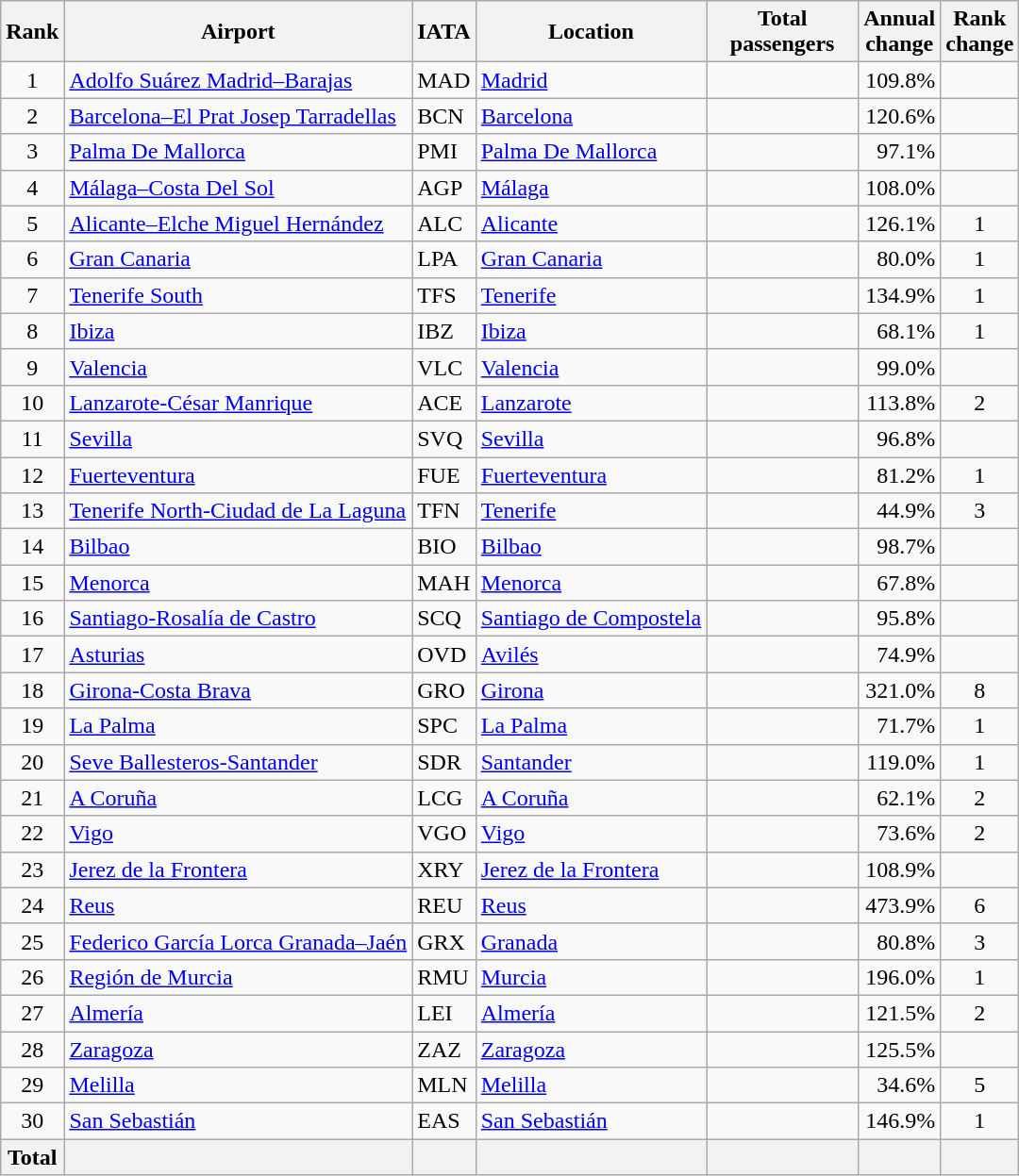<table class="wikitable sortable">
<tr>
<th>Rank</th>
<th>Airport</th>
<th>IATA</th>
<th>Location</th>
<th style="width:100px">Total<br>passengers</th>
<th>Annual<br>change</th>
<th>Rank<br>change</th>
</tr>
<tr>
<td align="center">1</td>
<td><a href='#'>Adolfo Suárez Madrid–Barajas</a></td>
<td>MAD</td>
<td><a href='#'>Madrid</a></td>
<td align="right"></td>
<td align="right">109.8%</td>
<td align="center"></td>
</tr>
<tr>
<td align="center">2</td>
<td><a href='#'>Barcelona–El Prat Josep Tarradellas</a></td>
<td>BCN</td>
<td><a href='#'>Barcelona</a></td>
<td align="right"></td>
<td align="right">120.6%</td>
<td align="center"></td>
</tr>
<tr>
<td align="center">3</td>
<td><a href='#'>Palma De Mallorca</a></td>
<td>PMI</td>
<td><a href='#'>Palma De Mallorca</a></td>
<td align="right"></td>
<td align="right">97.1%</td>
<td align="center"></td>
</tr>
<tr>
<td align="center">4</td>
<td><a href='#'>Málaga–Costa Del Sol</a></td>
<td>AGP</td>
<td><a href='#'>Málaga</a></td>
<td align="right"></td>
<td align="right">108.0%</td>
<td align="center"></td>
</tr>
<tr>
<td align="center">5</td>
<td><a href='#'>Alicante–Elche Miguel Hernández</a></td>
<td>ALC</td>
<td><a href='#'>Alicante</a></td>
<td align="right"></td>
<td align="right">126.1%</td>
<td align="center"> 1</td>
</tr>
<tr>
<td align="center">6</td>
<td><a href='#'>Gran Canaria</a></td>
<td>LPA</td>
<td><a href='#'>Gran Canaria</a></td>
<td align="right"></td>
<td align="right">80.0%</td>
<td align="center"> 1</td>
</tr>
<tr>
<td align="center">7</td>
<td><a href='#'>Tenerife South</a></td>
<td>TFS</td>
<td><a href='#'>Tenerife</a></td>
<td align="right"></td>
<td align="right">134.9%</td>
<td align="center"> 1</td>
</tr>
<tr>
<td align="center">8</td>
<td><a href='#'>Ibiza</a></td>
<td>IBZ</td>
<td><a href='#'>Ibiza</a></td>
<td align="right"></td>
<td align="right">68.1%</td>
<td align="center"> 1</td>
</tr>
<tr>
<td align="center">9</td>
<td><a href='#'>Valencia</a></td>
<td>VLC</td>
<td><a href='#'>Valencia</a></td>
<td align="right"></td>
<td align="right">99.0%</td>
<td align="center"></td>
</tr>
<tr>
<td align="center">10</td>
<td><a href='#'>Lanzarote-César Manrique</a></td>
<td>ACE</td>
<td><a href='#'>Lanzarote</a></td>
<td align="right"></td>
<td align="right">113.8%</td>
<td align="center"> 2</td>
</tr>
<tr>
<td align="center">11</td>
<td><a href='#'>Sevilla</a></td>
<td>SVQ</td>
<td><a href='#'>Sevilla</a></td>
<td align="right"></td>
<td align="right">96.8%</td>
<td align="center"></td>
</tr>
<tr>
<td align="center">12</td>
<td><a href='#'>Fuerteventura</a></td>
<td>FUE</td>
<td><a href='#'>Fuerteventura</a></td>
<td align="right"></td>
<td align="right">81.2%</td>
<td align="center"> 1</td>
</tr>
<tr>
<td align="center">13</td>
<td><a href='#'>Tenerife North-Ciudad de La Laguna</a></td>
<td>TFN</td>
<td><a href='#'>Tenerife</a></td>
<td align="right"></td>
<td align="right">44.9%</td>
<td align="center"> 3</td>
</tr>
<tr>
<td align="center">14</td>
<td><a href='#'>Bilbao</a></td>
<td>BIO</td>
<td><a href='#'>Bilbao</a></td>
<td align="right"></td>
<td align="right">98.7%</td>
<td align="center"></td>
</tr>
<tr>
<td align="center">15</td>
<td><a href='#'>Menorca</a></td>
<td>MAH</td>
<td><a href='#'>Menorca</a></td>
<td align="right"></td>
<td align="right">67.8%</td>
<td align="center"></td>
</tr>
<tr>
<td align="center">16</td>
<td><a href='#'>Santiago-Rosalía de Castro</a></td>
<td>SCQ</td>
<td><a href='#'>Santiago de Compostela</a></td>
<td align="right"></td>
<td align="right">95.8%</td>
<td align="center"></td>
</tr>
<tr>
<td align="center">17</td>
<td><a href='#'>Asturias</a></td>
<td>OVD</td>
<td><a href='#'>Avilés</a></td>
<td align="right"></td>
<td align="right">74.9%</td>
<td align="center"></td>
</tr>
<tr>
<td align="center">18</td>
<td><a href='#'>Girona-Costa Brava</a></td>
<td>GRO</td>
<td><a href='#'>Girona</a></td>
<td align="right"></td>
<td align="right">321.0%</td>
<td align="center"> 8</td>
</tr>
<tr>
<td align="center">19</td>
<td><a href='#'>La Palma</a></td>
<td>SPC</td>
<td><a href='#'>La Palma</a></td>
<td align="right"></td>
<td align="right">71.7%</td>
<td align="center"> 1</td>
</tr>
<tr>
<td align="center">20</td>
<td><a href='#'>Seve Ballesteros-Santander</a></td>
<td>SDR</td>
<td><a href='#'>Santander</a></td>
<td align="right"></td>
<td align="right">119.0%</td>
<td align="center"> 1</td>
</tr>
<tr>
<td align="center">21</td>
<td><a href='#'>A Coruña</a></td>
<td>LCG</td>
<td><a href='#'>A Coruña</a></td>
<td align="right"></td>
<td align="right">62.1%</td>
<td align="center"> 2</td>
</tr>
<tr>
<td align="center">22</td>
<td><a href='#'>Vigo</a></td>
<td>VGO</td>
<td><a href='#'>Vigo</a></td>
<td align="right"></td>
<td align="right">73.6%</td>
<td align="center"> 2</td>
</tr>
<tr>
<td align="center">23</td>
<td><a href='#'>Jerez de la Frontera</a></td>
<td>XRY</td>
<td><a href='#'>Jerez de la Frontera</a></td>
<td align="right"></td>
<td align="right">108.9%</td>
<td align="center"></td>
</tr>
<tr>
<td align="center">24</td>
<td><a href='#'>Reus</a></td>
<td>REU</td>
<td><a href='#'>Reus</a></td>
<td align="right"></td>
<td align="right">473.9%</td>
<td align="center"> 6</td>
</tr>
<tr>
<td align="center">25</td>
<td><a href='#'>Federico García Lorca Granada–Jaén</a></td>
<td>GRX</td>
<td><a href='#'>Granada</a></td>
<td align="right"></td>
<td align="right">80.8%</td>
<td align="center"> 3</td>
</tr>
<tr>
<td align="center">26</td>
<td><a href='#'>Región de Murcia</a></td>
<td>RMU</td>
<td><a href='#'>Murcia</a></td>
<td align="right"></td>
<td align="right">196.0%</td>
<td align="center"> 1</td>
</tr>
<tr>
<td align="center">27</td>
<td><a href='#'>Almería</a></td>
<td>LEI</td>
<td><a href='#'>Almería</a></td>
<td align="right"></td>
<td align="right">121.5%</td>
<td align="center"> 2</td>
</tr>
<tr>
<td align="center">28</td>
<td><a href='#'>Zaragoza</a></td>
<td>ZAZ</td>
<td><a href='#'>Zaragoza</a></td>
<td align="right"></td>
<td align="right">125.5%</td>
<td align="center"></td>
</tr>
<tr>
<td align="center">29</td>
<td><a href='#'>Melilla</a></td>
<td>MLN</td>
<td><a href='#'>Melilla</a></td>
<td align="right"></td>
<td align="right">34.6%</td>
<td align="center"> 5</td>
</tr>
<tr>
<td align="center">30</td>
<td><a href='#'>San Sebastián</a></td>
<td>EAS</td>
<td><a href='#'>San Sebastián</a></td>
<td align="right"></td>
<td align="right">146.9%</td>
<td align="center"> 1</td>
</tr>
<tr>
<th>Total</th>
<th></th>
<th></th>
<th></th>
<th></th>
<th></th>
<th></th>
</tr>
</table>
